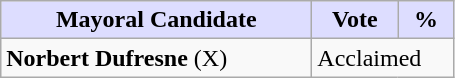<table class="wikitable">
<tr>
<th style="background:#ddf; width:200px;">Mayoral Candidate</th>
<th style="background:#ddf; width:50px;">Vote</th>
<th style="background:#ddf; width:30px;">%</th>
</tr>
<tr>
<td><strong>Norbert Dufresne</strong> (X)</td>
<td colspan="2">Acclaimed</td>
</tr>
</table>
